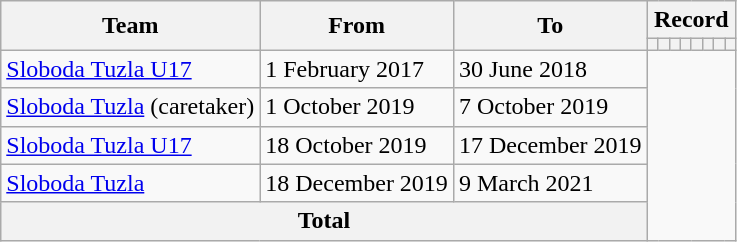<table class="wikitable" style="text-align: center">
<tr>
<th rowspan="2">Team</th>
<th rowspan="2">From</th>
<th rowspan="2">To</th>
<th colspan="8">Record</th>
</tr>
<tr>
<th></th>
<th></th>
<th></th>
<th></th>
<th></th>
<th></th>
<th></th>
<th></th>
</tr>
<tr>
<td align="left"><a href='#'>Sloboda Tuzla U17</a></td>
<td align="left">1 February 2017</td>
<td align="left">30 June 2018<br></td>
</tr>
<tr>
<td align="left"><a href='#'>Sloboda Tuzla</a> (caretaker)</td>
<td align="left">1 October 2019</td>
<td align="left">7 October 2019<br></td>
</tr>
<tr>
<td align="left"><a href='#'>Sloboda Tuzla U17</a></td>
<td align="left">18 October 2019</td>
<td align="left">17 December 2019<br></td>
</tr>
<tr>
<td align="left"><a href='#'>Sloboda Tuzla</a></td>
<td align="left">18 December 2019</td>
<td align="left">9 March 2021<br></td>
</tr>
<tr>
<th colspan="3">Total<br></th>
</tr>
</table>
